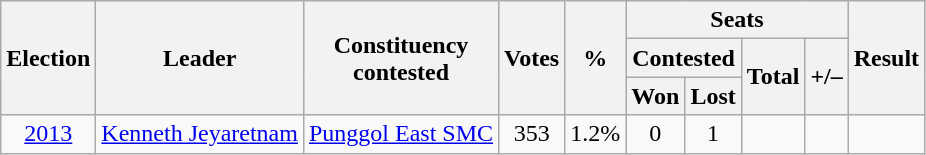<table class=wikitable style="text-align: center;">
<tr>
<th rowspan=3>Election</th>
<th rowspan=3>Leader</th>
<th rowspan=3>Constituency<br>contested</th>
<th rowspan=3>Votes</th>
<th rowspan=3>%</th>
<th colspan=4>Seats</th>
<th rowspan=3>Result</th>
</tr>
<tr>
<th colspan=2>Contested</th>
<th rowspan=2>Total</th>
<th rowspan=2>+/–</th>
</tr>
<tr>
<th>Won</th>
<th>Lost</th>
</tr>
<tr>
<td><a href='#'>2013</a></td>
<td><a href='#'>Kenneth Jeyaretnam</a></td>
<td><a href='#'>Punggol East SMC</a></td>
<td>353</td>
<td>1.2%</td>
<td>0</td>
<td>1</td>
<td></td>
<td></td>
<td></td>
</tr>
</table>
